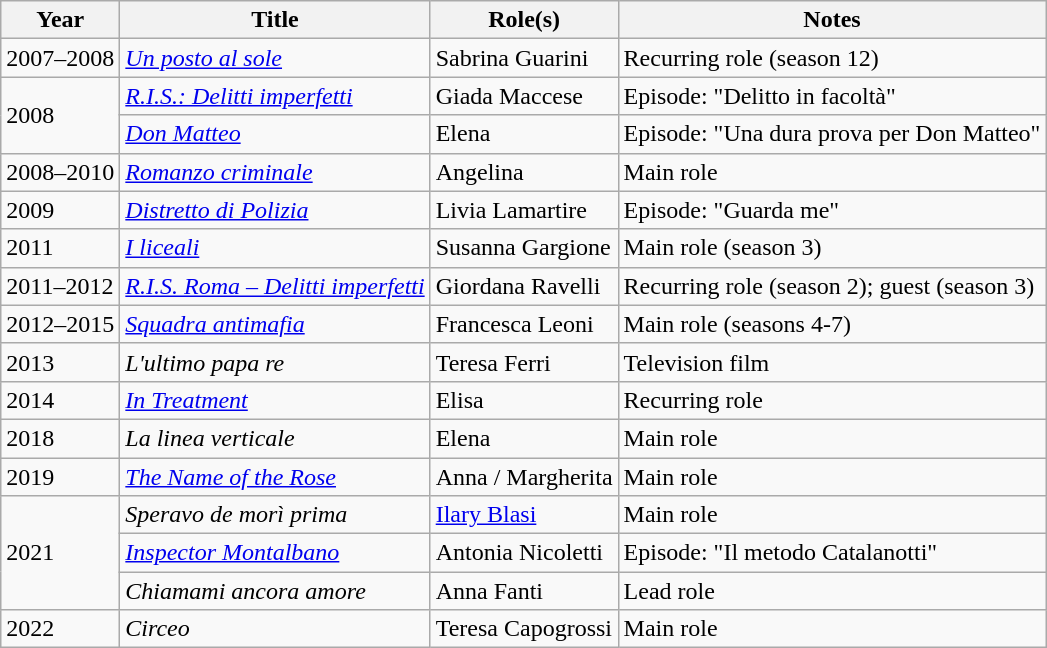<table class="wikitable plainrowheaders sortable">
<tr>
<th scope="col">Year</th>
<th scope="col">Title</th>
<th scope="col">Role(s)</th>
<th scope="col" class="unsortable">Notes</th>
</tr>
<tr>
<td>2007–2008</td>
<td><em><a href='#'>Un posto al sole</a></em></td>
<td>Sabrina Guarini</td>
<td>Recurring role (season 12)</td>
</tr>
<tr>
<td rowspan="2">2008</td>
<td><em><a href='#'>R.I.S.: Delitti imperfetti</a></em></td>
<td>Giada Maccese</td>
<td>Episode: "Delitto in facoltà"</td>
</tr>
<tr>
<td><em><a href='#'>Don Matteo</a></em></td>
<td>Elena</td>
<td>Episode: "Una dura prova per Don Matteo"</td>
</tr>
<tr>
<td>2008–2010</td>
<td><em><a href='#'>Romanzo criminale</a></em></td>
<td>Angelina</td>
<td>Main role</td>
</tr>
<tr>
<td>2009</td>
<td><em><a href='#'>Distretto di Polizia</a></em></td>
<td>Livia Lamartire</td>
<td>Episode: "Guarda me"</td>
</tr>
<tr>
<td>2011</td>
<td><em><a href='#'>I liceali</a></em></td>
<td>Susanna Gargione</td>
<td>Main role (season 3)</td>
</tr>
<tr>
<td>2011–2012</td>
<td><em><a href='#'>R.I.S. Roma – Delitti imperfetti</a></em></td>
<td>Giordana Ravelli</td>
<td>Recurring role (season 2); guest (season 3)</td>
</tr>
<tr>
<td>2012–2015</td>
<td><em><a href='#'>Squadra antimafia</a></em></td>
<td>Francesca Leoni</td>
<td>Main role (seasons 4-7)</td>
</tr>
<tr>
<td>2013</td>
<td><em>L'ultimo papa re</em></td>
<td>Teresa Ferri</td>
<td>Television film</td>
</tr>
<tr>
<td>2014</td>
<td><em><a href='#'>In Treatment</a></em></td>
<td>Elisa</td>
<td>Recurring role</td>
</tr>
<tr>
<td>2018</td>
<td><em>La linea verticale</em></td>
<td>Elena</td>
<td>Main role</td>
</tr>
<tr>
<td>2019</td>
<td><em><a href='#'>The Name of the Rose</a></em></td>
<td>Anna / Margherita</td>
<td>Main role</td>
</tr>
<tr>
<td rowspan="3">2021</td>
<td><em>Speravo de morì prima</em></td>
<td><a href='#'>Ilary Blasi</a></td>
<td>Main role</td>
</tr>
<tr>
<td><em><a href='#'>Inspector Montalbano</a></em></td>
<td>Antonia Nicoletti</td>
<td>Episode: "Il metodo Catalanotti"</td>
</tr>
<tr>
<td><em>Chiamami ancora amore</em></td>
<td>Anna Fanti</td>
<td>Lead role</td>
</tr>
<tr>
<td>2022</td>
<td><em>Circeo</em></td>
<td>Teresa Capogrossi</td>
<td>Main role</td>
</tr>
</table>
